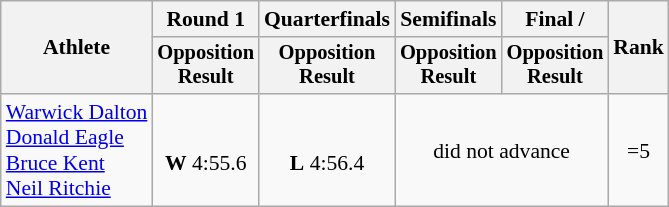<table class="wikitable" style="font-size:90%;text-align:center;">
<tr>
<th rowspan=2>Athlete</th>
<th>Round 1</th>
<th>Quarterfinals</th>
<th>Semifinals</th>
<th>Final / </th>
<th rowspan=2>Rank</th>
</tr>
<tr style="font-size:95%">
<th>Opposition<br>Result</th>
<th>Opposition<br>Result</th>
<th>Opposition<br>Result</th>
<th>Opposition<br>Result</th>
</tr>
<tr>
<td style="text-align:left;"><a href='#'>Warwick Dalton</a><br><a href='#'>Donald Eagle</a><br><a href='#'>Bruce Kent</a><br><a href='#'>Neil Ritchie</a></td>
<td><br><strong>W</strong> 4:55.6</td>
<td><br><strong>L</strong> 4:56.4</td>
<td colspan=2>did not advance</td>
<td>=5</td>
</tr>
</table>
